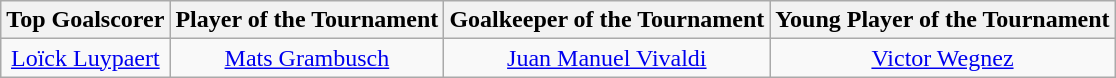<table class=wikitable style="margin:auto; text-align:center">
<tr>
<th>Top Goalscorer</th>
<th>Player of the Tournament</th>
<th>Goalkeeper of the Tournament</th>
<th>Young Player of the Tournament</th>
</tr>
<tr>
<td> <a href='#'>Loïck Luypaert</a></td>
<td> <a href='#'>Mats Grambusch</a></td>
<td> <a href='#'>Juan Manuel Vivaldi</a></td>
<td> <a href='#'>Victor Wegnez</a></td>
</tr>
</table>
